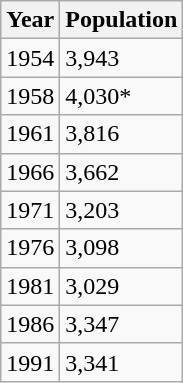<table class="wikitable">
<tr>
<th>Year</th>
<th>Population</th>
</tr>
<tr>
<td>1954</td>
<td>3,943</td>
</tr>
<tr>
<td>1958</td>
<td>4,030*</td>
</tr>
<tr>
<td>1961</td>
<td>3,816</td>
</tr>
<tr>
<td>1966</td>
<td>3,662</td>
</tr>
<tr>
<td>1971</td>
<td>3,203</td>
</tr>
<tr>
<td>1976</td>
<td>3,098</td>
</tr>
<tr>
<td>1981</td>
<td>3,029</td>
</tr>
<tr>
<td>1986</td>
<td>3,347</td>
</tr>
<tr>
<td>1991</td>
<td>3,341</td>
</tr>
</table>
